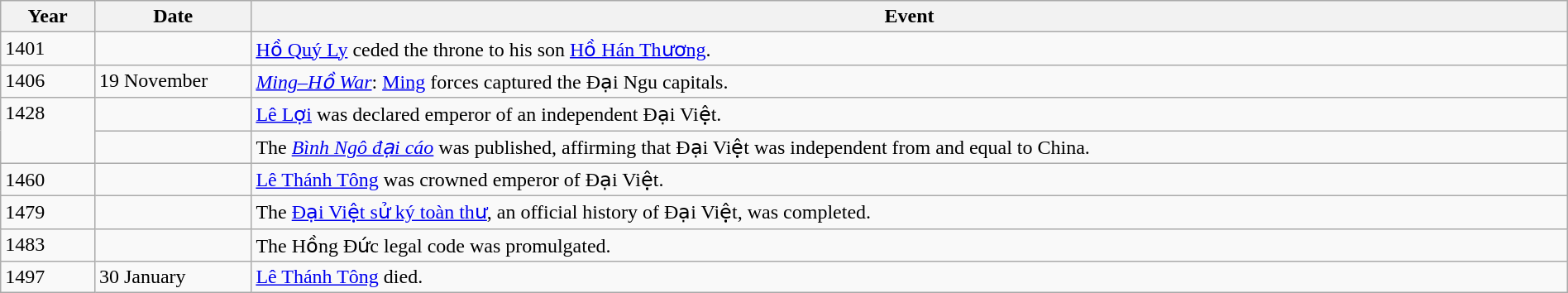<table class="wikitable" width="100%">
<tr>
<th style="width:6%">Year</th>
<th style="width:10%">Date</th>
<th>Event</th>
</tr>
<tr>
<td>1401</td>
<td></td>
<td><a href='#'>Hồ Quý Ly</a> ceded the throne to his son <a href='#'>Hồ Hán Thương</a>.</td>
</tr>
<tr>
<td>1406</td>
<td>19 November</td>
<td><em><a href='#'>Ming–Hồ War</a></em>: <a href='#'>Ming</a> forces captured the Đại Ngu capitals.</td>
</tr>
<tr>
<td rowspan="2" valign="top">1428</td>
<td></td>
<td><a href='#'>Lê Lợi</a> was declared emperor of an independent Đại Việt.</td>
</tr>
<tr>
<td></td>
<td>The <em><a href='#'>Bình Ngô đại cáo</a></em> was published, affirming that Đại Việt was independent from and equal to China.</td>
</tr>
<tr>
<td>1460</td>
<td></td>
<td><a href='#'>Lê Thánh Tông</a> was crowned emperor of Đại Việt.</td>
</tr>
<tr>
<td>1479</td>
<td></td>
<td>The <a href='#'>Đại Việt sử ký toàn thư</a>, an official history of Đại Việt, was completed.</td>
</tr>
<tr>
<td>1483</td>
<td></td>
<td>The Hồng Đức legal code was promulgated.</td>
</tr>
<tr>
<td>1497</td>
<td>30 January</td>
<td><a href='#'>Lê Thánh Tông</a> died.</td>
</tr>
</table>
